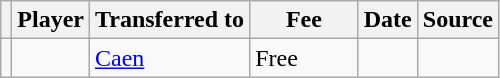<table class="wikitable plainrowheaders sortable">
<tr>
<th></th>
<th scope="col">Player</th>
<th>Transferred to</th>
<th style="width: 65px;">Fee</th>
<th scope="col">Date</th>
<th scope="col">Source</th>
</tr>
<tr>
<td align="center"></td>
<td></td>
<td> <a href='#'>Caen</a></td>
<td>Free</td>
<td></td>
<td></td>
</tr>
</table>
